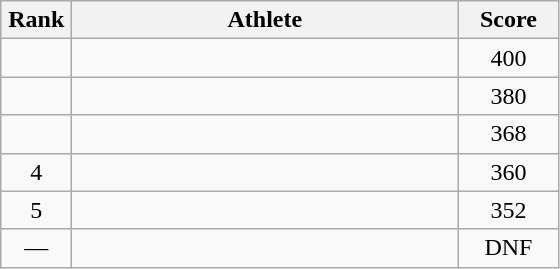<table class=wikitable style="text-align:center">
<tr>
<th width=40>Rank</th>
<th width=250>Athlete</th>
<th width=60>Score</th>
</tr>
<tr>
<td></td>
<td align=left></td>
<td>400</td>
</tr>
<tr>
<td></td>
<td align=left></td>
<td>380</td>
</tr>
<tr>
<td></td>
<td align=left></td>
<td>368</td>
</tr>
<tr>
<td>4</td>
<td align=left></td>
<td>360</td>
</tr>
<tr>
<td>5</td>
<td align=left></td>
<td>352</td>
</tr>
<tr>
<td>—</td>
<td align=left></td>
<td>DNF</td>
</tr>
</table>
